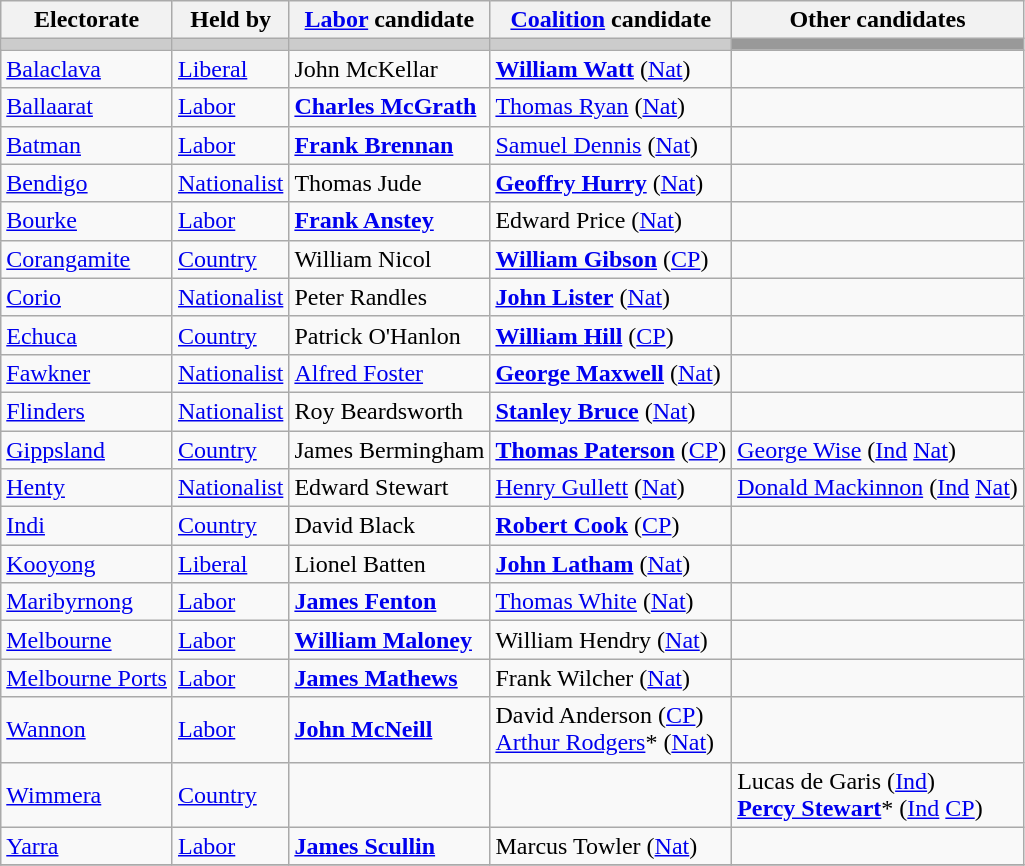<table class="wikitable">
<tr>
<th>Electorate</th>
<th>Held by</th>
<th><a href='#'>Labor</a> candidate</th>
<th><a href='#'>Coalition</a> candidate</th>
<th>Other candidates</th>
</tr>
<tr bgcolor="#cccccc">
<td></td>
<td></td>
<td></td>
<td></td>
<td bgcolor="#999999"></td>
</tr>
<tr>
<td><a href='#'>Balaclava</a></td>
<td><a href='#'>Liberal</a></td>
<td>John McKellar</td>
<td><strong><a href='#'>William Watt</a></strong> (<a href='#'>Nat</a>)</td>
<td></td>
</tr>
<tr>
<td><a href='#'>Ballaarat</a></td>
<td><a href='#'>Labor</a></td>
<td><strong><a href='#'>Charles McGrath</a></strong></td>
<td><a href='#'>Thomas Ryan</a> (<a href='#'>Nat</a>)</td>
<td></td>
</tr>
<tr>
<td><a href='#'>Batman</a></td>
<td><a href='#'>Labor</a></td>
<td><strong><a href='#'>Frank Brennan</a></strong></td>
<td><a href='#'>Samuel Dennis</a> (<a href='#'>Nat</a>)</td>
<td></td>
</tr>
<tr>
<td><a href='#'>Bendigo</a></td>
<td><a href='#'>Nationalist</a></td>
<td>Thomas Jude</td>
<td><strong><a href='#'>Geoffry Hurry</a></strong> (<a href='#'>Nat</a>)</td>
<td></td>
</tr>
<tr>
<td><a href='#'>Bourke</a></td>
<td><a href='#'>Labor</a></td>
<td><strong><a href='#'>Frank Anstey</a></strong></td>
<td>Edward Price (<a href='#'>Nat</a>)</td>
<td></td>
</tr>
<tr>
<td><a href='#'>Corangamite</a></td>
<td><a href='#'>Country</a></td>
<td>William Nicol</td>
<td><strong><a href='#'>William Gibson</a></strong> (<a href='#'>CP</a>)</td>
<td></td>
</tr>
<tr>
<td><a href='#'>Corio</a></td>
<td><a href='#'>Nationalist</a></td>
<td>Peter Randles</td>
<td><strong><a href='#'>John Lister</a></strong> (<a href='#'>Nat</a>)</td>
<td></td>
</tr>
<tr>
<td><a href='#'>Echuca</a></td>
<td><a href='#'>Country</a></td>
<td>Patrick O'Hanlon</td>
<td><strong><a href='#'>William Hill</a></strong> (<a href='#'>CP</a>)</td>
<td></td>
</tr>
<tr>
<td><a href='#'>Fawkner</a></td>
<td><a href='#'>Nationalist</a></td>
<td><a href='#'>Alfred Foster</a></td>
<td><strong><a href='#'>George Maxwell</a></strong> (<a href='#'>Nat</a>)</td>
<td></td>
</tr>
<tr>
<td><a href='#'>Flinders</a></td>
<td><a href='#'>Nationalist</a></td>
<td>Roy Beardsworth</td>
<td><strong><a href='#'>Stanley Bruce</a></strong> (<a href='#'>Nat</a>)</td>
<td></td>
</tr>
<tr>
<td><a href='#'>Gippsland</a></td>
<td><a href='#'>Country</a></td>
<td>James Bermingham</td>
<td><strong><a href='#'>Thomas Paterson</a></strong> (<a href='#'>CP</a>)</td>
<td><a href='#'>George Wise</a> (<a href='#'>Ind</a> <a href='#'>Nat</a>)</td>
</tr>
<tr>
<td><a href='#'>Henty</a></td>
<td><a href='#'>Nationalist</a></td>
<td>Edward Stewart</td>
<td><a href='#'>Henry Gullett</a> (<a href='#'>Nat</a>)</td>
<td><a href='#'>Donald Mackinnon</a> (<a href='#'>Ind</a> <a href='#'>Nat</a>)</td>
</tr>
<tr>
<td><a href='#'>Indi</a></td>
<td><a href='#'>Country</a></td>
<td>David Black</td>
<td><strong><a href='#'>Robert Cook</a></strong> (<a href='#'>CP</a>)</td>
<td></td>
</tr>
<tr>
<td><a href='#'>Kooyong</a></td>
<td><a href='#'>Liberal</a></td>
<td>Lionel Batten</td>
<td><strong><a href='#'>John Latham</a></strong> (<a href='#'>Nat</a>)</td>
<td></td>
</tr>
<tr>
<td><a href='#'>Maribyrnong</a></td>
<td><a href='#'>Labor</a></td>
<td><strong><a href='#'>James Fenton</a></strong></td>
<td><a href='#'>Thomas White</a> (<a href='#'>Nat</a>)</td>
<td></td>
</tr>
<tr>
<td><a href='#'>Melbourne</a></td>
<td><a href='#'>Labor</a></td>
<td><strong><a href='#'>William Maloney</a></strong></td>
<td>William Hendry (<a href='#'>Nat</a>)</td>
<td></td>
</tr>
<tr>
<td><a href='#'>Melbourne Ports</a></td>
<td><a href='#'>Labor</a></td>
<td><strong><a href='#'>James Mathews</a></strong></td>
<td>Frank Wilcher (<a href='#'>Nat</a>)</td>
<td></td>
</tr>
<tr>
<td><a href='#'>Wannon</a></td>
<td><a href='#'>Labor</a></td>
<td><strong><a href='#'>John McNeill</a></strong></td>
<td>David Anderson (<a href='#'>CP</a>)<br><a href='#'>Arthur Rodgers</a>* (<a href='#'>Nat</a>)</td>
<td></td>
</tr>
<tr>
<td><a href='#'>Wimmera</a></td>
<td><a href='#'>Country</a></td>
<td></td>
<td></td>
<td>Lucas de Garis (<a href='#'>Ind</a>)<br><strong><a href='#'>Percy Stewart</a></strong>* (<a href='#'>Ind</a> <a href='#'>CP</a>)</td>
</tr>
<tr>
<td><a href='#'>Yarra</a></td>
<td><a href='#'>Labor</a></td>
<td><strong><a href='#'>James Scullin</a></strong></td>
<td>Marcus Towler (<a href='#'>Nat</a>)</td>
<td></td>
</tr>
<tr>
</tr>
</table>
